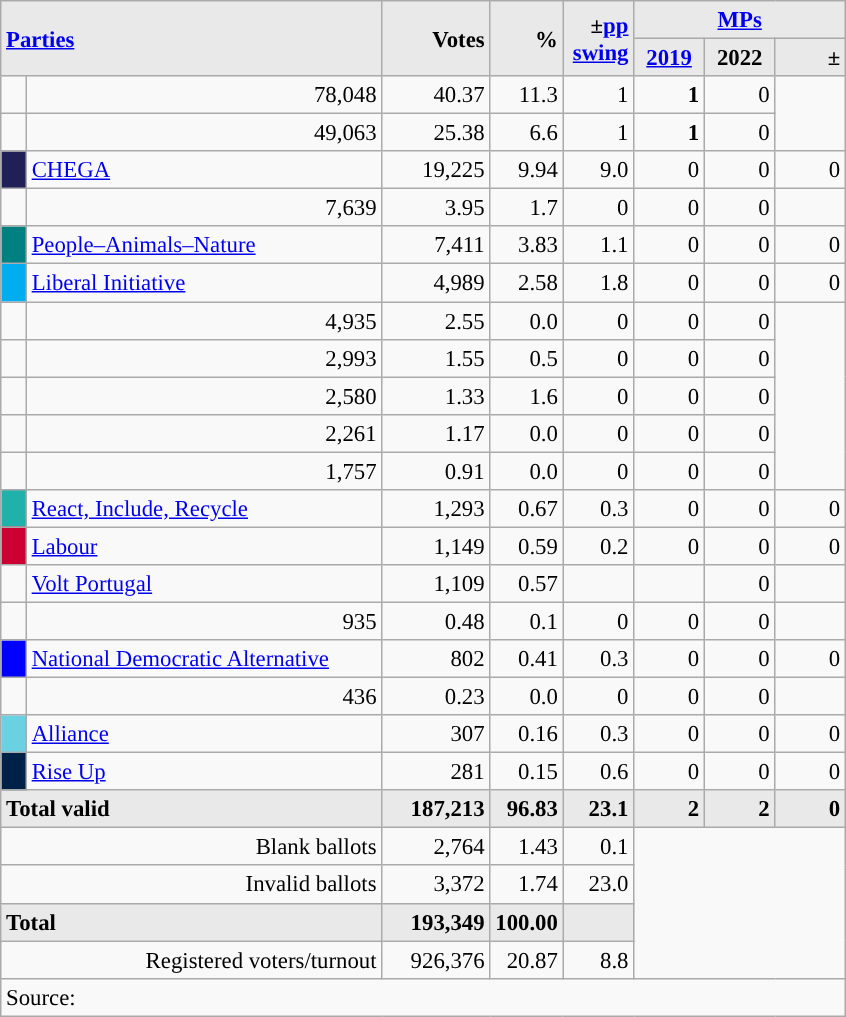<table class="wikitable" style="text-align:right; font-size:95%;">
<tr>
<th rowspan="2" colspan="2" style="background:#e9e9e9; text-align:left;" alignleft><a href='#'>Parties</a></th>
<th rowspan="2" style="background:#e9e9e9; text-align:right;">Votes</th>
<th rowspan="2" style="background:#e9e9e9; text-align:right;">%</th>
<th rowspan="2" style="background:#e9e9e9; text-align:right;">±<a href='#'>pp</a> <a href='#'>swing</a></th>
<th colspan="3" style="background:#e9e9e9; text-align:center;"><a href='#'>MPs</a></th>
</tr>
<tr style="background-color:#E9E9E9">
<th style="background-color:#E9E9E9;text-align:center;"><a href='#'>2019</a></th>
<th style="background-color:#E9E9E9;text-align:center;">2022</th>
<th style="background:#e9e9e9; text-align:right;">±</th>
</tr>
<tr>
<td></td>
<td>78,048</td>
<td>40.37</td>
<td>11.3</td>
<td>1</td>
<td><strong>1</strong></td>
<td>0</td>
</tr>
<tr>
<td></td>
<td>49,063</td>
<td>25.38</td>
<td>6.6</td>
<td>1</td>
<td><strong>1</strong></td>
<td>0</td>
</tr>
<tr>
<td style="width: 10px" bgcolor="#202056" align="center"></td>
<td align="left"><a href='#'>CHEGA</a></td>
<td>19,225</td>
<td>9.94</td>
<td>9.0</td>
<td>0</td>
<td>0</td>
<td>0</td>
</tr>
<tr>
<td></td>
<td>7,639</td>
<td>3.95</td>
<td>1.7</td>
<td>0</td>
<td>0</td>
<td>0</td>
</tr>
<tr>
<td style="width: 10px" bgcolor="teal" align="center"></td>
<td align="left"><a href='#'>People–Animals–Nature</a></td>
<td>7,411</td>
<td>3.83</td>
<td>1.1</td>
<td>0</td>
<td>0</td>
<td>0</td>
</tr>
<tr>
<td style="width: 10px" bgcolor="#00ADEF" align="center"></td>
<td align="left"><a href='#'>Liberal Initiative</a></td>
<td>4,989</td>
<td>2.58</td>
<td>1.8</td>
<td>0</td>
<td>0</td>
<td>0</td>
</tr>
<tr>
<td></td>
<td>4,935</td>
<td>2.55</td>
<td>0.0</td>
<td>0</td>
<td>0</td>
<td>0</td>
</tr>
<tr>
<td></td>
<td>2,993</td>
<td>1.55</td>
<td>0.5</td>
<td>0</td>
<td>0</td>
<td>0</td>
</tr>
<tr>
<td></td>
<td>2,580</td>
<td>1.33</td>
<td>1.6</td>
<td>0</td>
<td>0</td>
<td>0</td>
</tr>
<tr>
<td></td>
<td>2,261</td>
<td>1.17</td>
<td>0.0</td>
<td>0</td>
<td>0</td>
<td>0</td>
</tr>
<tr>
<td></td>
<td>1,757</td>
<td>0.91</td>
<td>0.0</td>
<td>0</td>
<td>0</td>
<td>0</td>
</tr>
<tr>
<td style="width: 10px" bgcolor="LightSeaGreen" align="center"></td>
<td align="left"><a href='#'>React, Include, Recycle</a></td>
<td>1,293</td>
<td>0.67</td>
<td>0.3</td>
<td>0</td>
<td>0</td>
<td>0</td>
</tr>
<tr>
<td style="width: 10px" bgcolor="#CC0033" align="center"></td>
<td align="left"><a href='#'>Labour</a></td>
<td>1,149</td>
<td>0.59</td>
<td>0.2</td>
<td>0</td>
<td>0</td>
<td>0</td>
</tr>
<tr>
<td style="width: 10px"></td>
<td align="left"><a href='#'>Volt Portugal</a></td>
<td>1,109</td>
<td>0.57</td>
<td></td>
<td></td>
<td>0</td>
<td></td>
</tr>
<tr>
<td></td>
<td>935</td>
<td>0.48</td>
<td>0.1</td>
<td>0</td>
<td>0</td>
<td>0</td>
</tr>
<tr>
<td style="width: 10px" bgcolor="blue" align="center"></td>
<td align="left"><a href='#'>National Democratic Alternative</a></td>
<td>802</td>
<td>0.41</td>
<td>0.3</td>
<td>0</td>
<td>0</td>
<td>0</td>
</tr>
<tr>
<td></td>
<td>436</td>
<td>0.23</td>
<td>0.0</td>
<td>0</td>
<td>0</td>
<td>0</td>
</tr>
<tr>
<td style="width: 10px" bgcolor="#6AD1E3" align="center"></td>
<td align="left"><a href='#'>Alliance</a></td>
<td>307</td>
<td>0.16</td>
<td>0.3</td>
<td>0</td>
<td>0</td>
<td>0</td>
</tr>
<tr>
<td style="width: 10px" bgcolor="#002147" align="center"></td>
<td align="left"><a href='#'>Rise Up</a></td>
<td>281</td>
<td>0.15</td>
<td>0.6</td>
<td>0</td>
<td>0</td>
<td>0</td>
</tr>
<tr>
<td colspan=2 width="247" align=left style="background-color:#E9E9E9"><strong>Total valid</strong></td>
<td width="65" align="right" style="background-color:#E9E9E9"><strong>187,213</strong></td>
<td width="40" align="right" style="background-color:#E9E9E9"><strong>96.83</strong></td>
<td width="40" align="right" style="background-color:#E9E9E9"><strong>23.1</strong></td>
<td width="40" align="right" style="background-color:#E9E9E9"><strong>2</strong></td>
<td width="40" align="right" style="background-color:#E9E9E9"><strong>2</strong></td>
<td width="40" align="right" style="background-color:#E9E9E9"><strong>0</strong></td>
</tr>
<tr>
<td colspan=2>Blank ballots</td>
<td>2,764</td>
<td>1.43</td>
<td>0.1</td>
<td colspan=4 rowspan=4></td>
</tr>
<tr>
<td colspan=2>Invalid ballots</td>
<td>3,372</td>
<td>1.74</td>
<td>23.0</td>
</tr>
<tr>
<td colspan=2 align=left style="background-color:#E9E9E9"><strong>Total</strong></td>
<td width="50" align="right" style="background-color:#E9E9E9"><strong>193,349</strong></td>
<td width="40" align="right" style="background-color:#E9E9E9"><strong>100.00</strong></td>
<td width="40" align="right" style="background-color:#E9E9E9"></td>
</tr>
<tr>
<td colspan=2>Registered voters/turnout</td>
<td>926,376</td>
<td>20.87</td>
<td>8.8</td>
</tr>
<tr>
<td colspan=11 align=left>Source: </td>
</tr>
</table>
